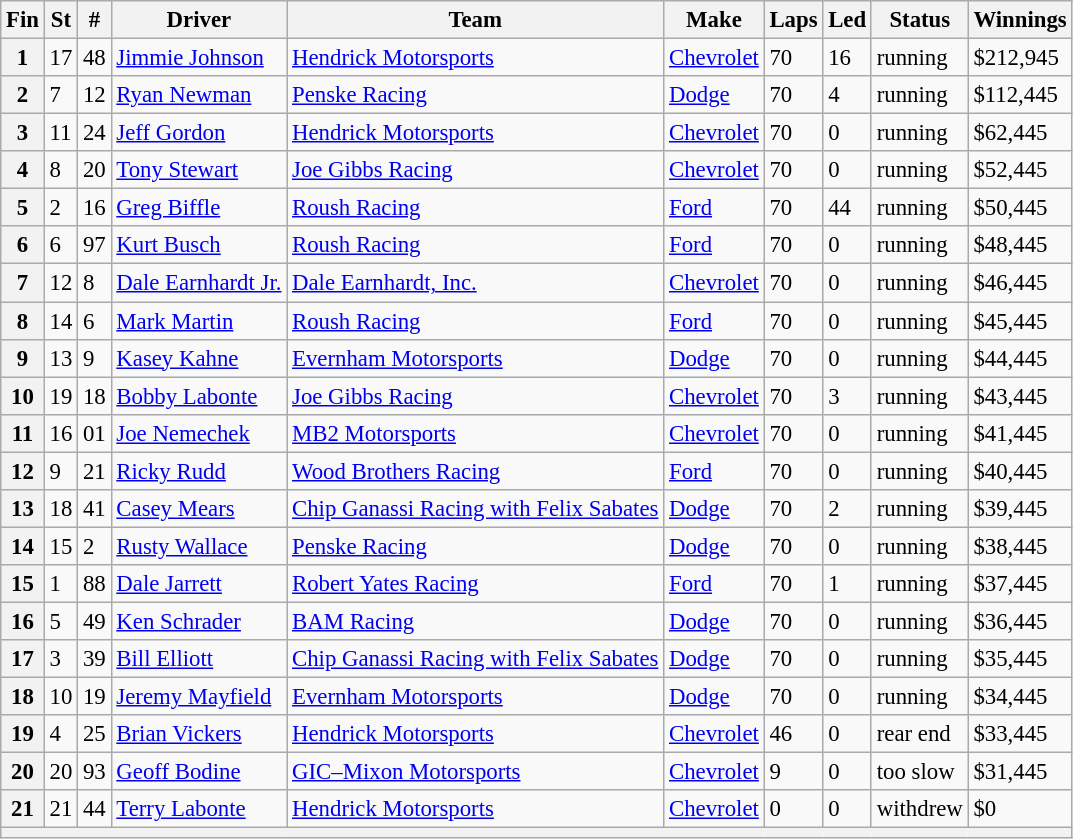<table class="wikitable" style="font-size:95%">
<tr>
<th>Fin</th>
<th>St</th>
<th>#</th>
<th>Driver</th>
<th>Team</th>
<th>Make</th>
<th>Laps</th>
<th>Led</th>
<th>Status</th>
<th>Winnings</th>
</tr>
<tr>
<th>1</th>
<td>17</td>
<td>48</td>
<td><a href='#'>Jimmie Johnson</a></td>
<td><a href='#'>Hendrick Motorsports</a></td>
<td><a href='#'>Chevrolet</a></td>
<td>70</td>
<td>16</td>
<td>running</td>
<td>$212,945</td>
</tr>
<tr>
<th>2</th>
<td>7</td>
<td>12</td>
<td><a href='#'>Ryan Newman</a></td>
<td><a href='#'>Penske Racing</a></td>
<td><a href='#'>Dodge</a></td>
<td>70</td>
<td>4</td>
<td>running</td>
<td>$112,445</td>
</tr>
<tr>
<th>3</th>
<td>11</td>
<td>24</td>
<td><a href='#'>Jeff Gordon</a></td>
<td><a href='#'>Hendrick Motorsports</a></td>
<td><a href='#'>Chevrolet</a></td>
<td>70</td>
<td>0</td>
<td>running</td>
<td>$62,445</td>
</tr>
<tr>
<th>4</th>
<td>8</td>
<td>20</td>
<td><a href='#'>Tony Stewart</a></td>
<td><a href='#'>Joe Gibbs Racing</a></td>
<td><a href='#'>Chevrolet</a></td>
<td>70</td>
<td>0</td>
<td>running</td>
<td>$52,445</td>
</tr>
<tr>
<th>5</th>
<td>2</td>
<td>16</td>
<td><a href='#'>Greg Biffle</a></td>
<td><a href='#'>Roush Racing</a></td>
<td><a href='#'>Ford</a></td>
<td>70</td>
<td>44</td>
<td>running</td>
<td>$50,445</td>
</tr>
<tr>
<th>6</th>
<td>6</td>
<td>97</td>
<td><a href='#'>Kurt Busch</a></td>
<td><a href='#'>Roush Racing</a></td>
<td><a href='#'>Ford</a></td>
<td>70</td>
<td>0</td>
<td>running</td>
<td>$48,445</td>
</tr>
<tr>
<th>7</th>
<td>12</td>
<td>8</td>
<td><a href='#'>Dale Earnhardt Jr.</a></td>
<td><a href='#'>Dale Earnhardt, Inc.</a></td>
<td><a href='#'>Chevrolet</a></td>
<td>70</td>
<td>0</td>
<td>running</td>
<td>$46,445</td>
</tr>
<tr>
<th>8</th>
<td>14</td>
<td>6</td>
<td><a href='#'>Mark Martin</a></td>
<td><a href='#'>Roush Racing</a></td>
<td><a href='#'>Ford</a></td>
<td>70</td>
<td>0</td>
<td>running</td>
<td>$45,445</td>
</tr>
<tr>
<th>9</th>
<td>13</td>
<td>9</td>
<td><a href='#'>Kasey Kahne</a></td>
<td><a href='#'>Evernham Motorsports</a></td>
<td><a href='#'>Dodge</a></td>
<td>70</td>
<td>0</td>
<td>running</td>
<td>$44,445</td>
</tr>
<tr>
<th>10</th>
<td>19</td>
<td>18</td>
<td><a href='#'>Bobby Labonte</a></td>
<td><a href='#'>Joe Gibbs Racing</a></td>
<td><a href='#'>Chevrolet</a></td>
<td>70</td>
<td>3</td>
<td>running</td>
<td>$43,445</td>
</tr>
<tr>
<th>11</th>
<td>16</td>
<td>01</td>
<td><a href='#'>Joe Nemechek</a></td>
<td><a href='#'>MB2 Motorsports</a></td>
<td><a href='#'>Chevrolet</a></td>
<td>70</td>
<td>0</td>
<td>running</td>
<td>$41,445</td>
</tr>
<tr>
<th>12</th>
<td>9</td>
<td>21</td>
<td><a href='#'>Ricky Rudd</a></td>
<td><a href='#'>Wood Brothers Racing</a></td>
<td><a href='#'>Ford</a></td>
<td>70</td>
<td>0</td>
<td>running</td>
<td>$40,445</td>
</tr>
<tr>
<th>13</th>
<td>18</td>
<td>41</td>
<td><a href='#'>Casey Mears</a></td>
<td><a href='#'>Chip Ganassi Racing with Felix Sabates</a></td>
<td><a href='#'>Dodge</a></td>
<td>70</td>
<td>2</td>
<td>running</td>
<td>$39,445</td>
</tr>
<tr>
<th>14</th>
<td>15</td>
<td>2</td>
<td><a href='#'>Rusty Wallace</a></td>
<td><a href='#'>Penske Racing</a></td>
<td><a href='#'>Dodge</a></td>
<td>70</td>
<td>0</td>
<td>running</td>
<td>$38,445</td>
</tr>
<tr>
<th>15</th>
<td>1</td>
<td>88</td>
<td><a href='#'>Dale Jarrett</a></td>
<td><a href='#'>Robert Yates Racing</a></td>
<td><a href='#'>Ford</a></td>
<td>70</td>
<td>1</td>
<td>running</td>
<td>$37,445</td>
</tr>
<tr>
<th>16</th>
<td>5</td>
<td>49</td>
<td><a href='#'>Ken Schrader</a></td>
<td><a href='#'>BAM Racing</a></td>
<td><a href='#'>Dodge</a></td>
<td>70</td>
<td>0</td>
<td>running</td>
<td>$36,445</td>
</tr>
<tr>
<th>17</th>
<td>3</td>
<td>39</td>
<td><a href='#'>Bill Elliott</a></td>
<td><a href='#'>Chip Ganassi Racing with Felix Sabates</a></td>
<td><a href='#'>Dodge</a></td>
<td>70</td>
<td>0</td>
<td>running</td>
<td>$35,445</td>
</tr>
<tr>
<th>18</th>
<td>10</td>
<td>19</td>
<td><a href='#'>Jeremy Mayfield</a></td>
<td><a href='#'>Evernham Motorsports</a></td>
<td><a href='#'>Dodge</a></td>
<td>70</td>
<td>0</td>
<td>running</td>
<td>$34,445</td>
</tr>
<tr>
<th>19</th>
<td>4</td>
<td>25</td>
<td><a href='#'>Brian Vickers</a></td>
<td><a href='#'>Hendrick Motorsports</a></td>
<td><a href='#'>Chevrolet</a></td>
<td>46</td>
<td>0</td>
<td>rear end</td>
<td>$33,445</td>
</tr>
<tr>
<th>20</th>
<td>20</td>
<td>93</td>
<td><a href='#'>Geoff Bodine</a></td>
<td><a href='#'>GIC–Mixon Motorsports</a></td>
<td><a href='#'>Chevrolet</a></td>
<td>9</td>
<td>0</td>
<td>too slow</td>
<td>$31,445</td>
</tr>
<tr>
<th>21</th>
<td>21</td>
<td>44</td>
<td><a href='#'>Terry Labonte</a></td>
<td><a href='#'>Hendrick Motorsports</a></td>
<td><a href='#'>Chevrolet</a></td>
<td>0</td>
<td>0</td>
<td>withdrew</td>
<td>$0</td>
</tr>
<tr>
<th colspan="10"></th>
</tr>
</table>
